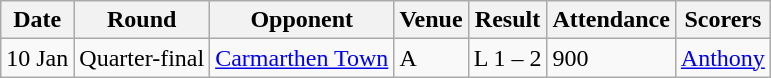<table class="wikitable">
<tr>
<th>Date</th>
<th>Round</th>
<th>Opponent</th>
<th>Venue</th>
<th>Result</th>
<th>Attendance</th>
<th>Scorers</th>
</tr>
<tr>
<td>10 Jan</td>
<td>Quarter-final</td>
<td><a href='#'>Carmarthen Town</a></td>
<td>A</td>
<td>L 1 – 2</td>
<td>900</td>
<td><a href='#'>Anthony</a></td>
</tr>
</table>
